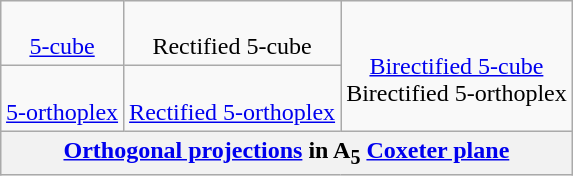<table class=wikitable align=right style="margin-left:1em;">
<tr align=center>
<td><br><a href='#'>5-cube</a><br></td>
<td><br>Rectified 5-cube<br></td>
<td rowspan=2><br><a href='#'>Birectified 5-cube</a><br>Birectified 5-orthoplex<br></td>
</tr>
<tr align=center>
<td><br><a href='#'>5-orthoplex</a><br></td>
<td><br><a href='#'>Rectified 5-orthoplex</a><br></td>
</tr>
<tr>
<th colspan=5><a href='#'>Orthogonal projections</a> in A<sub>5</sub> <a href='#'>Coxeter plane</a></th>
</tr>
</table>
